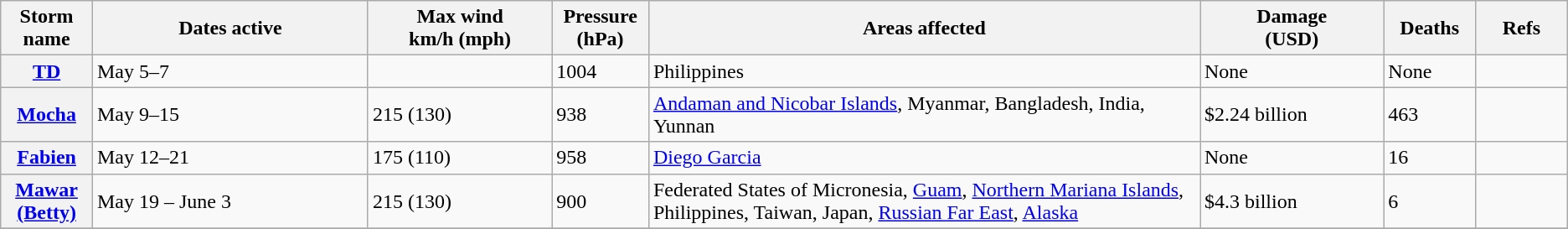<table class="wikitable sortable">
<tr>
<th width="5%">Storm name</th>
<th width="15%">Dates active</th>
<th width="10%">Max wind<br>km/h (mph)</th>
<th width="5%">Pressure<br>(hPa)</th>
<th width="30%">Areas affected</th>
<th width="10%">Damage<br>(USD)</th>
<th width="5%">Deaths</th>
<th width="5%">Refs</th>
</tr>
<tr>
<th><a href='#'>TD</a></th>
<td>May 5–7</td>
<td></td>
<td>1004</td>
<td>Philippines</td>
<td>None</td>
<td>None</td>
<td></td>
</tr>
<tr>
<th><a href='#'>Mocha</a></th>
<td>May 9–15</td>
<td>215 (130)</td>
<td>938</td>
<td><a href='#'>Andaman and Nicobar Islands</a>, Myanmar, Bangladesh, India, Yunnan</td>
<td>$2.24 billion</td>
<td>463</td>
<td></td>
</tr>
<tr>
<th><a href='#'>Fabien</a></th>
<td>May 12–21</td>
<td>175 (110)</td>
<td>958</td>
<td><a href='#'>Diego Garcia</a></td>
<td>None</td>
<td>16</td>
<td></td>
</tr>
<tr>
<th><a href='#'>Mawar (Betty)</a></th>
<td>May 19 – June 3</td>
<td>215 (130)</td>
<td>900</td>
<td>Federated States of Micronesia, <a href='#'>Guam</a>, <a href='#'>Northern Mariana Islands</a>, Philippines, Taiwan, Japan, <a href='#'>Russian Far East</a>, <a href='#'>Alaska</a></td>
<td>$4.3 billion</td>
<td>6</td>
<td></td>
</tr>
<tr>
</tr>
</table>
